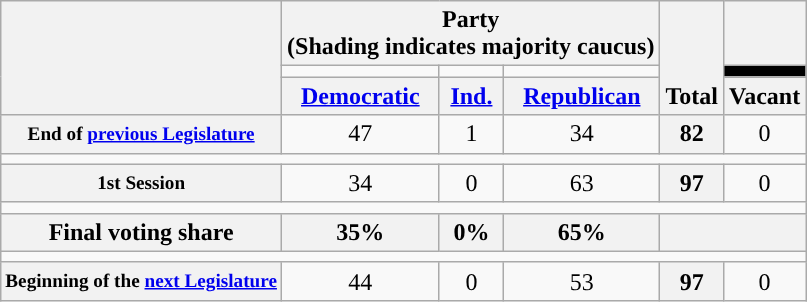<table class=wikitable style="text-align:center">
<tr style="vertical-align:bottom;">
<th rowspan=3></th>
<th colspan=3>Party <div>(Shading indicates majority caucus)</div></th>
<th rowspan=3>Total</th>
<th></th>
</tr>
<tr style="height:5px">
<td style="background-color:"></td>
<td style="background-color:"></td>
<td style="background-color:"></td>
<td style="background:black;"></td>
</tr>
<tr>
<th><a href='#'>Democratic</a></th>
<th><a href='#'>Ind.</a></th>
<th><a href='#'>Republican</a></th>
<th>Vacant</th>
</tr>
<tr>
<th style="font-size:80%;">End of <a href='#'>previous Legislature</a></th>
<td>47</td>
<td>1</td>
<td>34</td>
<th>82</th>
<td>0</td>
</tr>
<tr>
<td colspan=6></td>
</tr>
<tr>
<th style="font-size:80%;">1st Session</th>
<td>34</td>
<td>0</td>
<td>63</td>
<th>97</th>
<td>0</td>
</tr>
<tr>
<td colspan=6></td>
</tr>
<tr>
<th>Final voting share</th>
<th>35%</th>
<th>0%</th>
<th>65%</th>
<th colspan=2></th>
</tr>
<tr>
<td colspan=6></td>
</tr>
<tr>
<th style="font-size:80%;">Beginning of the <a href='#'>next Legislature</a></th>
<td>44</td>
<td>0</td>
<td>53</td>
<th>97</th>
<td>0</td>
</tr>
</table>
